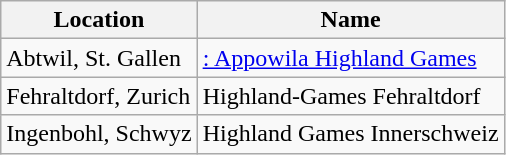<table class="wikitable">
<tr>
<th>Location</th>
<th>Name</th>
</tr>
<tr>
<td>Abtwil, St. Gallen</td>
<td><a href='#'>: Appowila Highland Games</a></td>
</tr>
<tr>
<td>Fehraltdorf, Zurich</td>
<td>Highland-Games Fehraltdorf</td>
</tr>
<tr>
<td>Ingenbohl, Schwyz</td>
<td>Highland Games Innerschweiz</td>
</tr>
</table>
